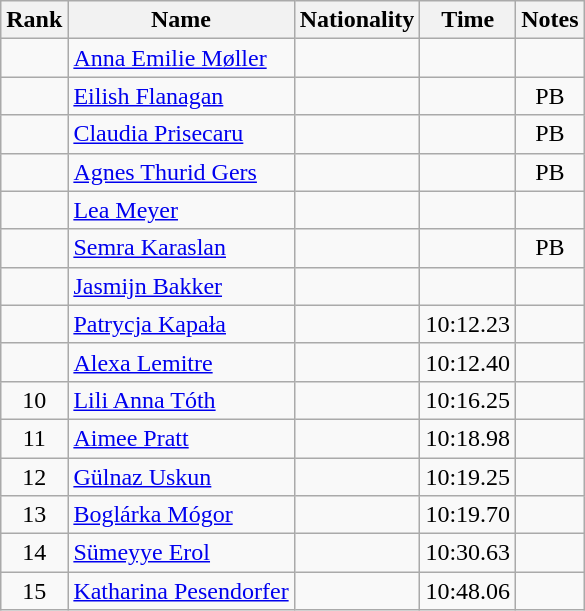<table class="wikitable sortable" style="text-align:center">
<tr>
<th>Rank</th>
<th>Name</th>
<th>Nationality</th>
<th>Time</th>
<th>Notes</th>
</tr>
<tr>
<td></td>
<td align=left><a href='#'>Anna Emilie Møller</a></td>
<td align=left></td>
<td></td>
<td></td>
</tr>
<tr>
<td></td>
<td align=left><a href='#'>Eilish Flanagan</a></td>
<td align=left></td>
<td></td>
<td>PB</td>
</tr>
<tr>
<td></td>
<td align=left><a href='#'>Claudia Prisecaru</a></td>
<td align=left></td>
<td></td>
<td>PB</td>
</tr>
<tr>
<td></td>
<td align=left><a href='#'>Agnes Thurid Gers</a></td>
<td align=left></td>
<td></td>
<td>PB</td>
</tr>
<tr>
<td></td>
<td align=left><a href='#'>Lea Meyer</a></td>
<td align=left></td>
<td></td>
<td></td>
</tr>
<tr>
<td></td>
<td align=left><a href='#'>Semra Karaslan</a></td>
<td align=left></td>
<td></td>
<td>PB</td>
</tr>
<tr>
<td></td>
<td align=left><a href='#'>Jasmijn Bakker</a></td>
<td align=left></td>
<td></td>
<td></td>
</tr>
<tr>
<td></td>
<td align=left><a href='#'>Patrycja Kapała</a></td>
<td align=left></td>
<td>10:12.23</td>
<td></td>
</tr>
<tr>
<td></td>
<td align=left><a href='#'>Alexa Lemitre</a></td>
<td align=left></td>
<td>10:12.40</td>
<td></td>
</tr>
<tr>
<td>10</td>
<td align=left><a href='#'>Lili Anna Tóth</a></td>
<td align=left></td>
<td>10:16.25</td>
<td></td>
</tr>
<tr>
<td>11</td>
<td align=left><a href='#'>Aimee Pratt</a></td>
<td align=left></td>
<td>10:18.98</td>
<td></td>
</tr>
<tr>
<td>12</td>
<td align=left><a href='#'>Gülnaz Uskun</a></td>
<td align=left></td>
<td>10:19.25</td>
<td></td>
</tr>
<tr>
<td>13</td>
<td align=left><a href='#'>Boglárka Mógor</a></td>
<td align=left></td>
<td>10:19.70</td>
<td></td>
</tr>
<tr>
<td>14</td>
<td align=left><a href='#'>Sümeyye Erol</a></td>
<td align=left></td>
<td>10:30.63</td>
<td></td>
</tr>
<tr>
<td>15</td>
<td align=left><a href='#'>Katharina Pesendorfer</a></td>
<td align=left></td>
<td>10:48.06</td>
<td></td>
</tr>
</table>
